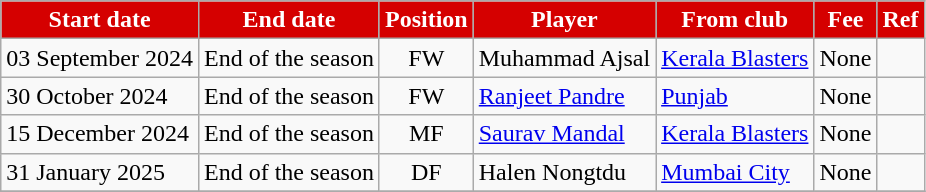<table class="wikitable sortable">
<tr>
<th style="background:#d50000; color:white;"><strong>Start date</strong></th>
<th style="background:#d50000; color:white;"><strong>End date</strong></th>
<th style="background:#d50000; color:white;"><strong>Position</strong></th>
<th style="background:#d50000; color:white;"><strong>Player</strong></th>
<th style="background:#d50000; color:white;"><strong>From club</strong></th>
<th style="background:#d50000; color:white;"><strong>Fee</strong></th>
<th style="background:#d50000; color:white;"><strong>Ref</strong></th>
</tr>
<tr>
<td>03 September 2024</td>
<td>End of the season</td>
<td style="text-align:center;">FW</td>
<td style="text-align:left;"> Muhammad Ajsal</td>
<td style="text-align:left;"> <a href='#'>Kerala Blasters</a></td>
<td>None</td>
<td></td>
</tr>
<tr>
<td>30 October 2024</td>
<td>End of the season</td>
<td style="text-align:center;">FW</td>
<td style="text-align:left;"> <a href='#'>Ranjeet Pandre</a></td>
<td style="text-align:left;"> <a href='#'>Punjab</a></td>
<td>None</td>
<td></td>
</tr>
<tr>
<td>15 December 2024</td>
<td>End of the season</td>
<td style="text-align:center;">MF</td>
<td style="text-align:left;"> <a href='#'>Saurav Mandal</a></td>
<td style="text-align:left;"> <a href='#'>Kerala Blasters</a></td>
<td>None</td>
<td></td>
</tr>
<tr>
<td>31 January 2025</td>
<td>End of the season</td>
<td style="text-align:center;">DF</td>
<td style="text-align:left;"> Halen Nongtdu</td>
<td style="text-align:left;"> <a href='#'>Mumbai City</a></td>
<td>None</td>
<td></td>
</tr>
<tr>
</tr>
</table>
